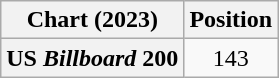<table class="wikitable plainrowheaders" style="text-align:center">
<tr>
<th scope="col">Chart (2023)</th>
<th scope="col">Position</th>
</tr>
<tr>
<th scope="row">US <em>Billboard</em> 200</th>
<td>143</td>
</tr>
</table>
